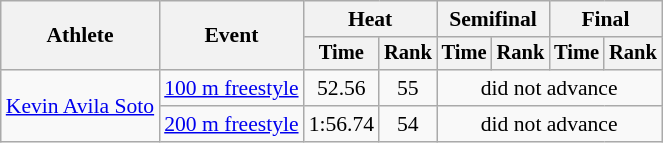<table class=wikitable style="font-size:90%">
<tr>
<th rowspan="2">Athlete</th>
<th rowspan="2">Event</th>
<th colspan="2">Heat</th>
<th colspan="2">Semifinal</th>
<th colspan="2">Final</th>
</tr>
<tr style="font-size:95%">
<th>Time</th>
<th>Rank</th>
<th>Time</th>
<th>Rank</th>
<th>Time</th>
<th>Rank</th>
</tr>
<tr align=center>
<td align=left rowspan=2><a href='#'>Kevin Avila Soto</a></td>
<td align=left><a href='#'>100 m freestyle</a></td>
<td>52.56</td>
<td>55</td>
<td colspan=4>did not advance</td>
</tr>
<tr align=center>
<td align=left><a href='#'>200 m freestyle</a></td>
<td>1:56.74</td>
<td>54</td>
<td colspan=4>did not advance</td>
</tr>
</table>
